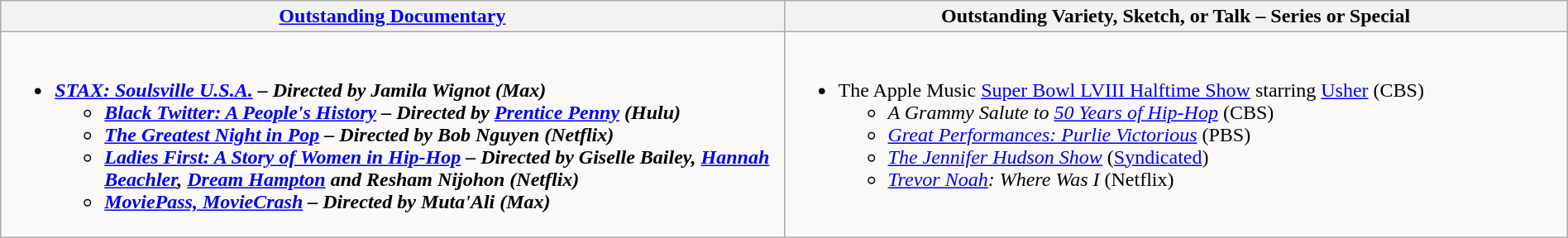<table class=wikitable width="100%">
<tr>
<th width="50%"><a href='#'>Outstanding Documentary</a></th>
<th width="50%">Outstanding Variety, Sketch, or Talk – Series or Special</th>
</tr>
<tr>
<td valign="top"><br><ul><li><strong><em><a href='#'>STAX: Soulsville U.S.A.</a><em> – Directed by Jamila Wignot (Max)<strong><ul><li></em><a href='#'>Black Twitter: A People's History</a><em> – Directed by <a href='#'>Prentice Penny</a> (Hulu)</li><li></em><a href='#'>The Greatest Night in Pop</a><em> – Directed by Bob Nguyen (Netflix)</li><li></em><a href='#'>Ladies First: A Story of Women in Hip-Hop</a><em> – Directed by Giselle Bailey, <a href='#'>Hannah Beachler</a>, <a href='#'>Dream Hampton</a> and Resham Nijohon (Netflix)</li><li></em><a href='#'>MoviePass, MovieCrash</a><em> – Directed by Muta'Ali (Max)</li></ul></li></ul></td>
<td valign="top"><br><ul><li></em></strong>The Apple Music <a href='#'>Super Bowl LVIII Halftime Show</a> starring <a href='#'>Usher</a></em> (CBS)</strong><ul><li><em>A Grammy Salute to <a href='#'>50 Years of Hip-Hop</a></em> (CBS)</li><li><em><a href='#'>Great Performances: Purlie Victorious</a></em> (PBS)</li><li><em><a href='#'>The Jennifer Hudson Show</a></em> (<a href='#'>Syndicated</a>)</li><li><em><a href='#'>Trevor Noah</a>: Where Was I</em> (Netflix)</li></ul></li></ul></td>
</tr>
</table>
